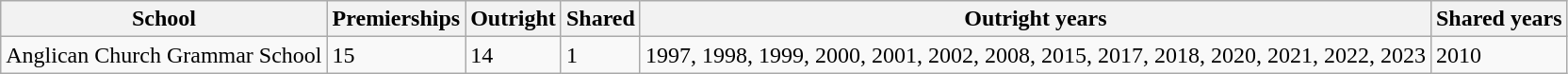<table class="wikitable sortable">
<tr>
<th>School</th>
<th>Premierships</th>
<th>Outright</th>
<th>Shared</th>
<th>Outright years</th>
<th>Shared years</th>
</tr>
<tr>
<td>Anglican Church Grammar School</td>
<td>15</td>
<td>14</td>
<td>1</td>
<td>1997, 1998, 1999, 2000, 2001, 2002, 2008, 2015, 2017, 2018, 2020, 2021, 2022, 2023</td>
<td>2010</td>
</tr>
</table>
